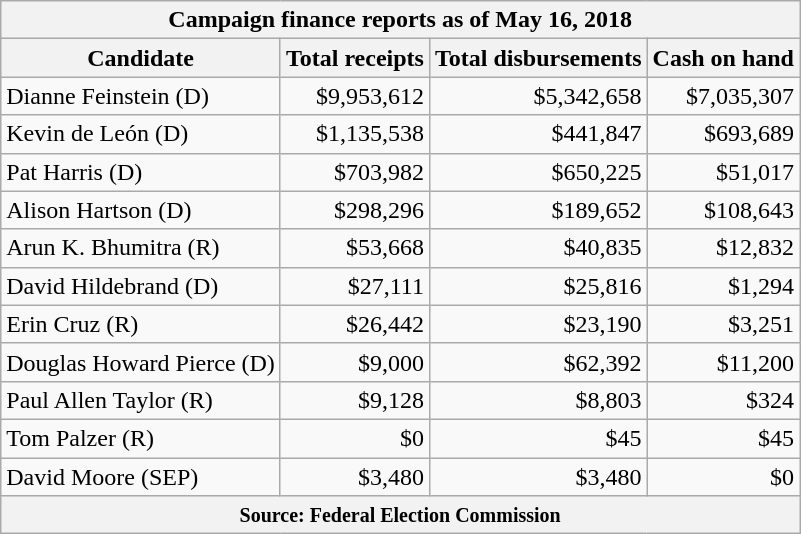<table class="wikitable sortable">
<tr>
<th colspan=4>Campaign finance reports as of May 16, 2018</th>
</tr>
<tr style="text-align:center;">
<th>Candidate</th>
<th>Total receipts</th>
<th>Total disbursements</th>
<th>Cash on hand</th>
</tr>
<tr>
<td>Dianne Feinstein (D)</td>
<td style="text-align:right;">$9,953,612</td>
<td style="text-align:right;">$5,342,658</td>
<td style="text-align:right;">$7,035,307</td>
</tr>
<tr>
<td>Kevin de León (D)</td>
<td style="text-align:right;">$1,135,538</td>
<td style="text-align:right;">$441,847</td>
<td style="text-align:right;">$693,689</td>
</tr>
<tr>
<td>Pat Harris (D)</td>
<td style="text-align:right;">$703,982</td>
<td style="text-align:right;">$650,225</td>
<td style="text-align:right;">$51,017</td>
</tr>
<tr>
<td>Alison Hartson (D)</td>
<td style="text-align:right;">$298,296</td>
<td style="text-align:right;">$189,652</td>
<td style="text-align:right;">$108,643</td>
</tr>
<tr>
<td>Arun K. Bhumitra (R)</td>
<td style="text-align:right;">$53,668</td>
<td style="text-align:right;">$40,835</td>
<td style="text-align:right;">$12,832</td>
</tr>
<tr>
<td>David Hildebrand (D)</td>
<td style="text-align:right;">$27,111</td>
<td style="text-align:right;">$25,816</td>
<td style="text-align:right;">$1,294</td>
</tr>
<tr>
<td>Erin Cruz (R)</td>
<td style="text-align:right;">$26,442</td>
<td style="text-align:right;">$23,190</td>
<td style="text-align:right;">$3,251</td>
</tr>
<tr>
<td>Douglas Howard Pierce (D)</td>
<td style="text-align:right;">$9,000</td>
<td style="text-align:right;">$62,392</td>
<td style="text-align:right;">$11,200</td>
</tr>
<tr>
<td>Paul Allen Taylor (R)</td>
<td style="text-align:right;">$9,128</td>
<td style="text-align:right;">$8,803</td>
<td style="text-align:right;">$324</td>
</tr>
<tr>
<td>Tom Palzer (R)</td>
<td style="text-align:right;">$0</td>
<td style="text-align:right;">$45</td>
<td style="text-align:right;">$45</td>
</tr>
<tr>
<td>David Moore (SEP)</td>
<td style="text-align:right;">$3,480</td>
<td style="text-align:right;">$3,480</td>
<td style="text-align:right;">$0</td>
</tr>
<tr>
<th colspan="4"><small>Source: Federal Election Commission</small></th>
</tr>
</table>
